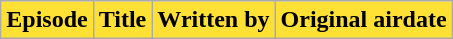<table class="wikitable plainrowheaders">
<tr>
<th style="background-color: #FFE135; color: #000000;">Episode</th>
<th style="background-color: #FFE135; color: #000000;">Title</th>
<th style="background-color: #FFE135; color: #000000;">Written by</th>
<th style="background-color: #FFE135; color: #000000;">Original airdate<br>











</th>
</tr>
</table>
